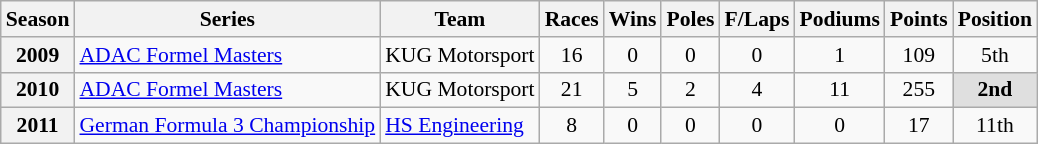<table class="wikitable" style="font-size: 90%; text-align:center">
<tr>
<th>Season</th>
<th>Series</th>
<th>Team</th>
<th>Races</th>
<th>Wins</th>
<th>Poles</th>
<th>F/Laps</th>
<th>Podiums</th>
<th>Points</th>
<th>Position</th>
</tr>
<tr>
<th>2009</th>
<td align=left><a href='#'>ADAC Formel Masters</a></td>
<td align=left>KUG Motorsport</td>
<td>16</td>
<td>0</td>
<td>0</td>
<td>0</td>
<td>1</td>
<td>109</td>
<td>5th</td>
</tr>
<tr>
<th>2010</th>
<td align=left><a href='#'>ADAC Formel Masters</a></td>
<td align=left>KUG Motorsport</td>
<td>21</td>
<td>5</td>
<td>2</td>
<td>4</td>
<td>11</td>
<td>255</td>
<td style="background:#DFDFDF;"><strong>2nd</strong></td>
</tr>
<tr>
<th>2011</th>
<td align=left><a href='#'>German Formula 3 Championship</a></td>
<td align=left><a href='#'>HS Engineering</a></td>
<td>8</td>
<td>0</td>
<td>0</td>
<td>0</td>
<td>0</td>
<td>17</td>
<td>11th</td>
</tr>
</table>
